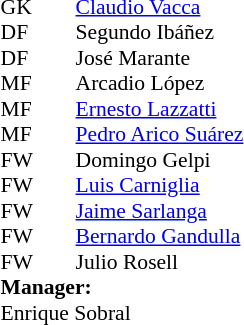<table style="font-size:90%; margin:0.2em auto;" cellspacing="0" cellpadding="0">
<tr>
<th width="25"></th>
<th width="25"></th>
</tr>
<tr>
<td>GK</td>
<td></td>
<td> <a href='#'>Claudio Vacca</a></td>
</tr>
<tr>
<td>DF</td>
<td></td>
<td> Segundo Ibáñez</td>
</tr>
<tr>
<td>DF</td>
<td></td>
<td> José Marante</td>
</tr>
<tr>
<td>MF</td>
<td></td>
<td> Arcadio López</td>
</tr>
<tr>
<td>MF</td>
<td></td>
<td> <a href='#'>Ernesto Lazzatti</a></td>
</tr>
<tr>
<td>MF</td>
<td></td>
<td> <a href='#'>Pedro Arico Suárez</a></td>
</tr>
<tr>
<td>FW</td>
<td></td>
<td> Domingo Gelpi</td>
</tr>
<tr>
<td>FW</td>
<td></td>
<td> <a href='#'>Luis Carniglia</a></td>
</tr>
<tr>
<td>FW</td>
<td></td>
<td> <a href='#'>Jaime Sarlanga</a></td>
</tr>
<tr>
<td>FW</td>
<td></td>
<td> <a href='#'>Bernardo Gandulla</a></td>
</tr>
<tr>
<td>FW</td>
<td></td>
<td> Julio Rosell</td>
</tr>
<tr>
<td colspan=3><strong>Manager:</strong></td>
</tr>
<tr>
<td colspan=4> Enrique Sobral</td>
</tr>
</table>
